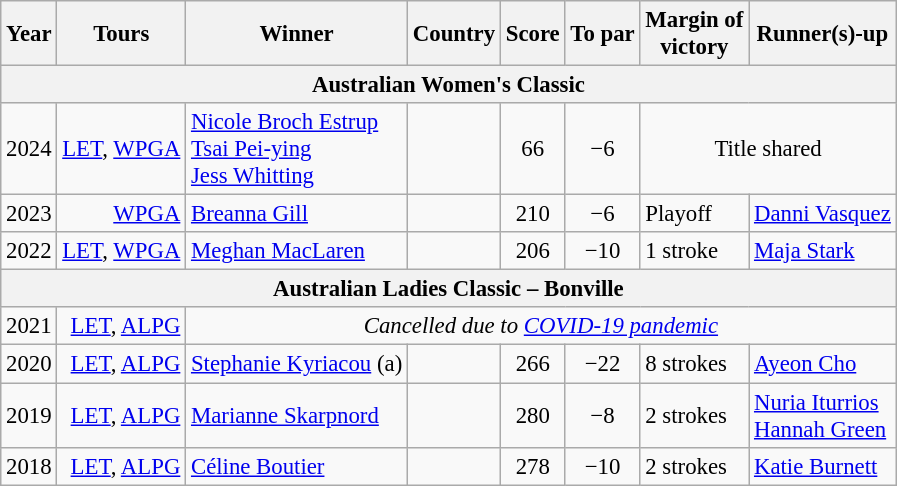<table class=wikitable style="font-size:95%">
<tr>
<th>Year</th>
<th>Tours</th>
<th>Winner</th>
<th>Country</th>
<th>Score</th>
<th>To par</th>
<th>Margin of<br>victory</th>
<th>Runner(s)-up</th>
</tr>
<tr>
<th colspan=8>Australian Women's Classic</th>
</tr>
<tr>
<td align=right>2024</td>
<td align=right><a href='#'>LET</a>,  <a href='#'>WPGA</a></td>
<td><a href='#'>Nicole Broch Estrup</a><br><a href='#'>Tsai Pei-ying</a><br><a href='#'>Jess Whitting</a></td>
<td><br><br></td>
<td align=center>66</td>
<td align=center>−6</td>
<td colspan=2 align=center>Title shared</td>
</tr>
<tr>
<td align=right>2023</td>
<td align=right><a href='#'>WPGA</a></td>
<td><a href='#'>Breanna Gill</a></td>
<td></td>
<td align=center>210</td>
<td align=center>−6</td>
<td>Playoff</td>
<td> <a href='#'>Danni Vasquez </a></td>
</tr>
<tr>
<td align=right>2022</td>
<td align=right><a href='#'>LET</a>,  <a href='#'>WPGA</a></td>
<td><a href='#'>Meghan MacLaren</a></td>
<td></td>
<td align=center>206</td>
<td align=center>−10</td>
<td>1 stroke</td>
<td> <a href='#'>Maja Stark</a></td>
</tr>
<tr>
<th colspan=8>Australian Ladies Classic – Bonville</th>
</tr>
<tr>
<td align=right>2021</td>
<td align=right><a href='#'>LET</a>, <a href='#'>ALPG</a></td>
<td colspan=6 align=center><em>Cancelled due to <a href='#'>COVID-19 pandemic</a></em></td>
</tr>
<tr>
<td align=right>2020</td>
<td align=right><a href='#'>LET</a>,  <a href='#'>ALPG</a></td>
<td><a href='#'>Stephanie Kyriacou</a> (a)</td>
<td></td>
<td align=center>266</td>
<td align=center>−22</td>
<td>8 strokes</td>
<td> <a href='#'>Ayeon Cho</a></td>
</tr>
<tr>
<td align=right>2019</td>
<td align=right><a href='#'>LET</a>,  <a href='#'>ALPG</a></td>
<td><a href='#'>Marianne Skarpnord</a></td>
<td></td>
<td align=center>280</td>
<td align=center>−8</td>
<td>2 strokes</td>
<td> <a href='#'>Nuria Iturrios</a><br> <a href='#'>Hannah Green</a></td>
</tr>
<tr>
<td align=right>2018</td>
<td align=right><a href='#'>LET</a>,  <a href='#'>ALPG</a></td>
<td><a href='#'>Céline Boutier</a></td>
<td></td>
<td align=center>278</td>
<td align=center>−10</td>
<td>2 strokes</td>
<td> <a href='#'>Katie Burnett</a></td>
</tr>
</table>
